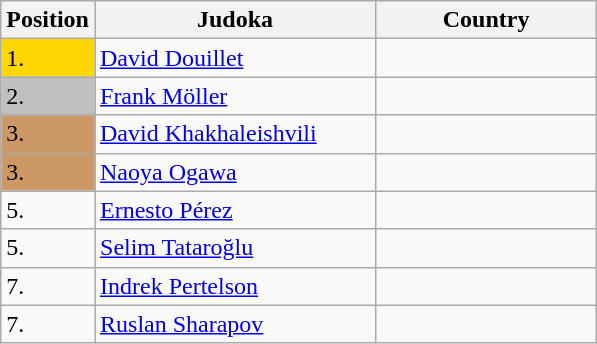<table class=wikitable>
<tr>
<th>Position</th>
<th width=180>Judoka</th>
<th width=140>Country</th>
</tr>
<tr>
<td bgcolor=gold>1.</td>
<td><a href='#'>David Douillet</a></td>
<td></td>
</tr>
<tr>
<td bgcolor=silver>2.</td>
<td><a href='#'>Frank Möller</a></td>
<td></td>
</tr>
<tr>
<td bgcolor=CC9966>3.</td>
<td><a href='#'>David Khakhaleishvili</a></td>
<td></td>
</tr>
<tr>
<td bgcolor=CC9966>3.</td>
<td><a href='#'>Naoya Ogawa</a></td>
<td></td>
</tr>
<tr>
<td>5.</td>
<td><a href='#'>Ernesto Pérez</a></td>
<td></td>
</tr>
<tr>
<td>5.</td>
<td><a href='#'>Selim Tataroğlu</a></td>
<td></td>
</tr>
<tr>
<td>7.</td>
<td><a href='#'>Indrek Pertelson</a></td>
<td></td>
</tr>
<tr>
<td>7.</td>
<td><a href='#'>Ruslan Sharapov</a></td>
<td></td>
</tr>
</table>
